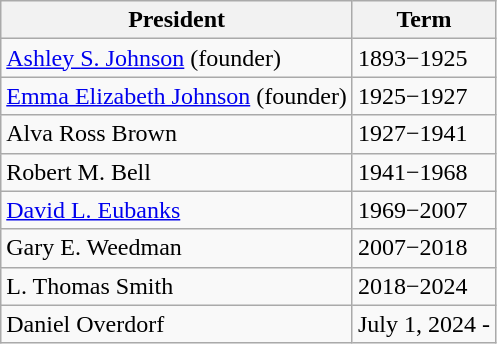<table class="wikitable">
<tr>
<th>President</th>
<th>Term</th>
</tr>
<tr>
<td><a href='#'>Ashley S. Johnson</a> (founder)</td>
<td>1893−1925</td>
</tr>
<tr>
<td><a href='#'>Emma Elizabeth Johnson</a> (founder)</td>
<td>1925−1927</td>
</tr>
<tr>
<td>Alva Ross Brown</td>
<td>1927−1941</td>
</tr>
<tr>
<td>Robert M. Bell</td>
<td>1941−1968</td>
</tr>
<tr>
<td><a href='#'>David L. Eubanks</a></td>
<td>1969−2007</td>
</tr>
<tr>
<td>Gary E. Weedman</td>
<td>2007−2018</td>
</tr>
<tr>
<td>L. Thomas Smith</td>
<td>2018−2024</td>
</tr>
<tr>
<td>Daniel Overdorf</td>
<td>July 1, 2024 -</td>
</tr>
</table>
